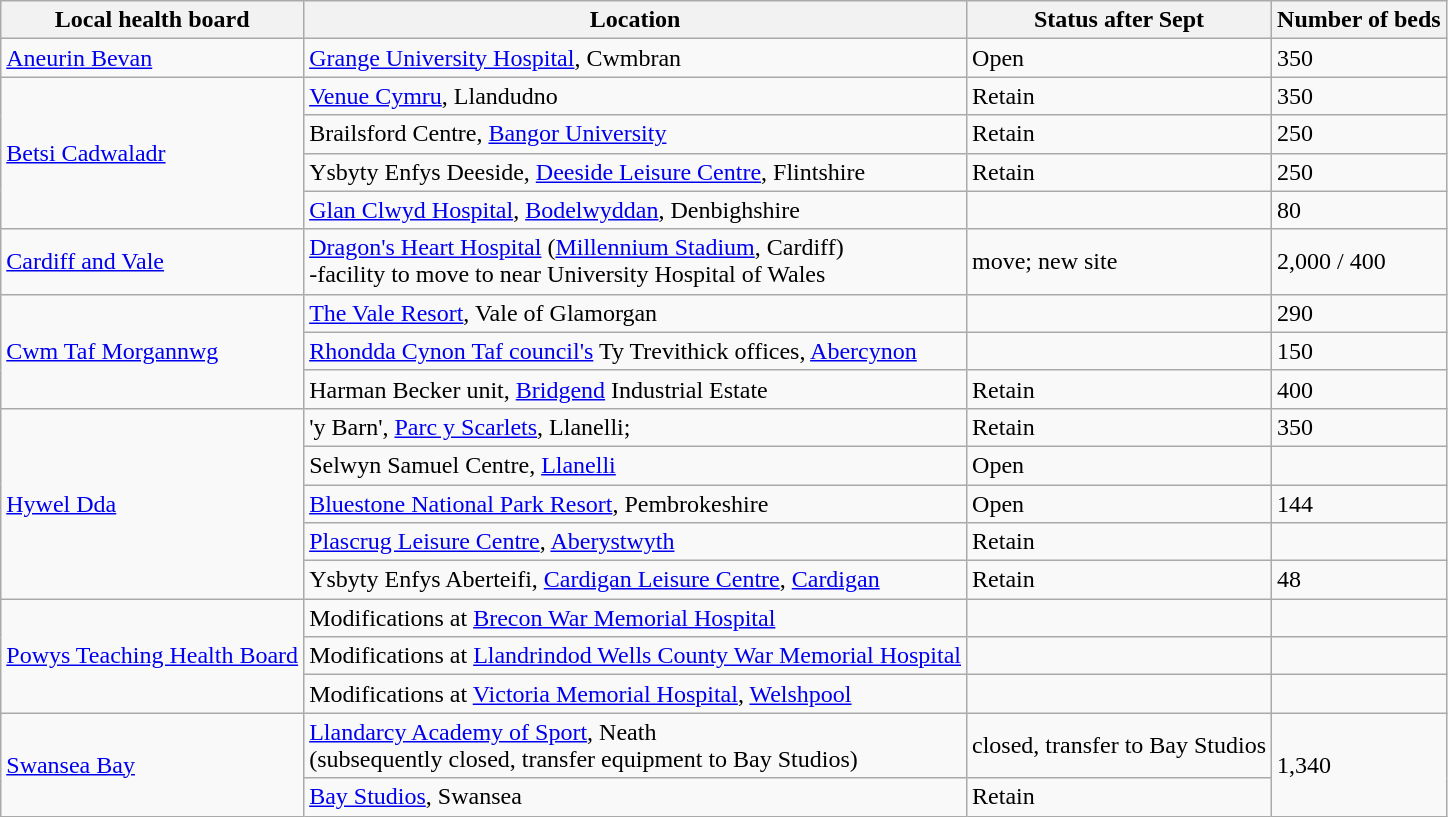<table class="wikitable">
<tr>
<th>Local health board</th>
<th>Location</th>
<th>Status after Sept</th>
<th>Number of beds</th>
</tr>
<tr>
<td><a href='#'>Aneurin Bevan</a></td>
<td><a href='#'>Grange University Hospital</a>, Cwmbran</td>
<td>Open</td>
<td>350</td>
</tr>
<tr>
<td rowspan="4"><a href='#'>Betsi Cadwaladr</a></td>
<td><a href='#'>Venue Cymru</a>, Llandudno</td>
<td>Retain</td>
<td>350</td>
</tr>
<tr>
<td>Brailsford Centre, <a href='#'>Bangor University</a></td>
<td>Retain</td>
<td>250</td>
</tr>
<tr>
<td>Ysbyty Enfys Deeside, <a href='#'>Deeside Leisure Centre</a>, Flintshire</td>
<td>Retain</td>
<td>250</td>
</tr>
<tr>
<td><a href='#'>Glan Clwyd Hospital</a>, <a href='#'>Bodelwyddan</a>, Denbighshire</td>
<td></td>
<td>80</td>
</tr>
<tr>
<td><a href='#'>Cardiff and Vale</a></td>
<td><a href='#'>Dragon's Heart Hospital</a> (<a href='#'>Millennium Stadium</a>, Cardiff) <br>-facility to move to near University Hospital of Wales</td>
<td>move; new site</td>
<td>2,000 / 400</td>
</tr>
<tr>
<td rowspan="3"><a href='#'>Cwm Taf Morgannwg</a></td>
<td><a href='#'>The Vale Resort</a>, Vale of Glamorgan</td>
<td></td>
<td>290</td>
</tr>
<tr>
<td><a href='#'>Rhondda Cynon Taf council's</a> Ty Trevithick offices, <a href='#'>Abercynon</a></td>
<td></td>
<td>150</td>
</tr>
<tr>
<td>Harman Becker unit, <a href='#'>Bridgend</a> Industrial Estate</td>
<td>Retain</td>
<td>400</td>
</tr>
<tr>
<td rowspan="5"><a href='#'>Hywel Dda</a></td>
<td>'y Barn', <a href='#'>Parc y Scarlets</a>, Llanelli;</td>
<td>Retain</td>
<td>350</td>
</tr>
<tr>
<td>Selwyn Samuel Centre, <a href='#'>Llanelli</a></td>
<td>Open</td>
<td></td>
</tr>
<tr>
<td><a href='#'>Bluestone National Park Resort</a>, Pembrokeshire</td>
<td>Open</td>
<td>144</td>
</tr>
<tr>
<td><a href='#'>Plascrug Leisure Centre</a>, <a href='#'>Aberystwyth</a></td>
<td>Retain</td>
<td></td>
</tr>
<tr>
<td>Ysbyty Enfys Aberteifi, <a href='#'>Cardigan Leisure Centre</a>, <a href='#'>Cardigan</a></td>
<td>Retain</td>
<td>48</td>
</tr>
<tr>
<td rowspan="3"><a href='#'>Powys Teaching Health Board</a></td>
<td>Modifications at <a href='#'>Brecon War Memorial Hospital</a></td>
<td></td>
<td></td>
</tr>
<tr>
<td>Modifications at <a href='#'>Llandrindod Wells County War Memorial Hospital</a></td>
<td></td>
<td></td>
</tr>
<tr>
<td>Modifications at <a href='#'>Victoria Memorial Hospital</a>, <a href='#'>Welshpool</a></td>
<td></td>
<td></td>
</tr>
<tr>
<td rowspan="2"><a href='#'>Swansea Bay</a></td>
<td><a href='#'>Llandarcy Academy of Sport</a>, Neath <br>(subsequently closed, transfer equipment to Bay Studios)</td>
<td>closed, transfer to Bay Studios</td>
<td rowspan="2">1,340</td>
</tr>
<tr>
<td><a href='#'>Bay Studios</a>, Swansea</td>
<td>Retain</td>
</tr>
</table>
